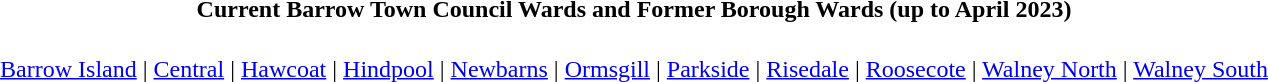<table style="margin:0 auto;" class="toccolours">
<tr>
<td align=center><strong>Current Barrow Town Council Wards and Former Borough Wards (up to April 2023)</strong></td>
</tr>
<tr>
<td align=center><br><a href='#'>Barrow Island</a> | <a href='#'>Central</a> | <a href='#'>Hawcoat</a> | <a href='#'>Hindpool</a> | <a href='#'>Newbarns</a> | <a href='#'>Ormsgill</a> | <a href='#'>Parkside</a> | <a href='#'>Risedale</a> | <a href='#'>Roosecote</a> | <a href='#'>Walney North</a> | <a href='#'>Walney South</a></td>
</tr>
</table>
